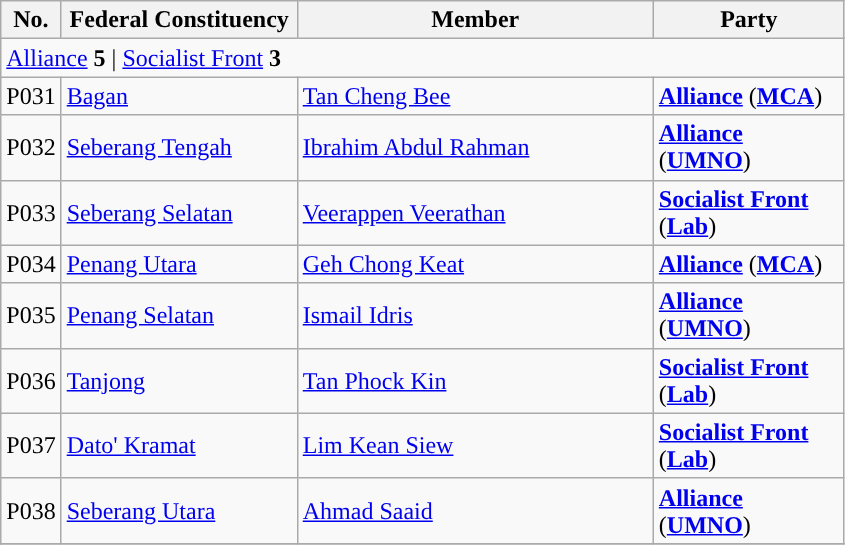<table class="wikitable sortable">
<tr>
<th style="width:30px;">No.</th>
<th style="width:150px;">Federal Constituency</th>
<th style="width:230px;">Member</th>
<th style="width:120px;">Party</th>
</tr>
<tr>
<td colspan="4"><a href='#'>Alliance</a> <strong>5</strong> | <a href='#'>Socialist Front</a> <strong>3</strong></td>
</tr>
<tr>
<td>P031</td>
<td><a href='#'>Bagan</a></td>
<td><a href='#'>Tan Cheng Bee</a></td>
<td><strong><a href='#'>Alliance</a></strong> (<strong><a href='#'>MCA</a></strong>)</td>
</tr>
<tr>
<td>P032</td>
<td><a href='#'>Seberang Tengah</a></td>
<td><a href='#'>Ibrahim Abdul Rahman</a></td>
<td><strong><a href='#'>Alliance</a></strong> (<strong><a href='#'>UMNO</a></strong>)</td>
</tr>
<tr>
<td>P033</td>
<td><a href='#'>Seberang Selatan</a></td>
<td><a href='#'>Veerappen Veerathan</a></td>
<td><strong><a href='#'>Socialist Front</a></strong> (<strong><a href='#'>Lab</a></strong>)</td>
</tr>
<tr>
<td>P034</td>
<td><a href='#'>Penang Utara</a></td>
<td><a href='#'>Geh Chong Keat</a></td>
<td><strong><a href='#'>Alliance</a></strong> (<strong><a href='#'>MCA</a></strong>)</td>
</tr>
<tr>
<td>P035</td>
<td><a href='#'>Penang Selatan</a></td>
<td><a href='#'>Ismail Idris</a></td>
<td><strong><a href='#'>Alliance</a></strong> (<strong><a href='#'>UMNO</a></strong>)</td>
</tr>
<tr>
<td>P036</td>
<td><a href='#'>Tanjong</a></td>
<td><a href='#'>Tan Phock Kin</a></td>
<td><strong><a href='#'>Socialist Front</a></strong> (<strong><a href='#'>Lab</a></strong>)</td>
</tr>
<tr>
<td>P037</td>
<td><a href='#'>Dato' Kramat</a></td>
<td><a href='#'>Lim Kean Siew</a></td>
<td><strong><a href='#'>Socialist Front</a></strong> (<strong><a href='#'>Lab</a></strong>)</td>
</tr>
<tr>
<td>P038</td>
<td><a href='#'>Seberang Utara</a></td>
<td><a href='#'>Ahmad Saaid</a></td>
<td><strong><a href='#'>Alliance</a></strong> (<strong><a href='#'>UMNO</a></strong>)</td>
</tr>
<tr>
</tr>
</table>
